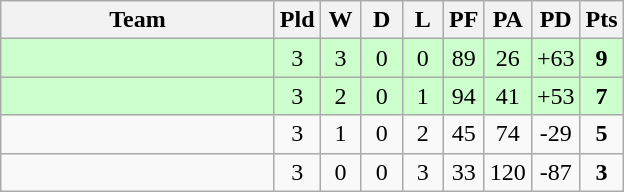<table class="wikitable" style="text-align:center;">
<tr>
<th width=175>Team</th>
<th width=20 abbr="Played">Pld</th>
<th width=20 abbr="Won">W</th>
<th width=20 abbr="Drawn">D</th>
<th width=20 abbr="Lost">L</th>
<th width=20 abbr="Points for">PF</th>
<th width=20 abbr="Points against">PA</th>
<th width=25 abbr="Points difference">PD</th>
<th width=20 abbr="Points">Pts</th>
</tr>
<tr bgcolor=ccffcc>
<td align=left></td>
<td>3</td>
<td>3</td>
<td>0</td>
<td>0</td>
<td>89</td>
<td>26</td>
<td>+63</td>
<td><strong>9</strong></td>
</tr>
<tr bgcolor=ccffcc>
<td align=left></td>
<td>3</td>
<td>2</td>
<td>0</td>
<td>1</td>
<td>94</td>
<td>41</td>
<td>+53</td>
<td><strong>7</strong></td>
</tr>
<tr>
<td align=left></td>
<td>3</td>
<td>1</td>
<td>0</td>
<td>2</td>
<td>45</td>
<td>74</td>
<td>-29</td>
<td><strong>5</strong></td>
</tr>
<tr>
<td align=left></td>
<td>3</td>
<td>0</td>
<td>0</td>
<td>3</td>
<td>33</td>
<td>120</td>
<td>-87</td>
<td><strong>3</strong></td>
</tr>
</table>
